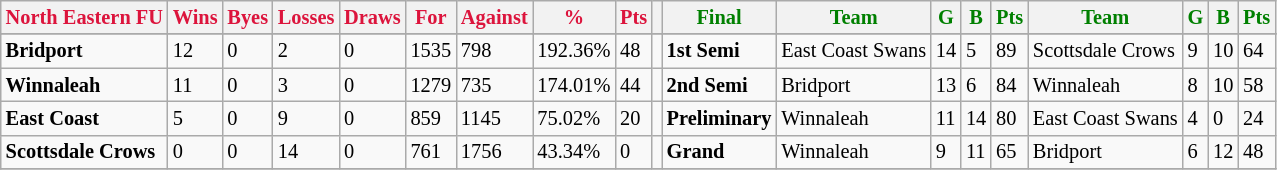<table style="font-size: 85%; text-align: left;" class="wikitable">
<tr>
<th style="color:crimson">North Eastern FU</th>
<th style="color:crimson">Wins</th>
<th style="color:crimson">Byes</th>
<th style="color:crimson">Losses</th>
<th style="color:crimson">Draws</th>
<th style="color:crimson">For</th>
<th style="color:crimson">Against</th>
<th style="color:crimson">%</th>
<th style="color:crimson">Pts</th>
<th></th>
<th style="color:green">Final</th>
<th style="color:green">Team</th>
<th style="color:green">G</th>
<th style="color:green">B</th>
<th style="color:green">Pts</th>
<th style="color:green">Team</th>
<th style="color:green">G</th>
<th style="color:green">B</th>
<th style="color:green">Pts</th>
</tr>
<tr>
</tr>
<tr>
</tr>
<tr>
<td><strong>	Bridport	</strong></td>
<td>12</td>
<td>0</td>
<td>2</td>
<td>0</td>
<td>1535</td>
<td>798</td>
<td>192.36%</td>
<td>48</td>
<td></td>
<td><strong>1st Semi</strong></td>
<td>East Coast Swans</td>
<td>14</td>
<td>5</td>
<td>89</td>
<td>Scottsdale Crows</td>
<td>9</td>
<td>10</td>
<td>64</td>
</tr>
<tr>
<td><strong>	Winnaleah	</strong></td>
<td>11</td>
<td>0</td>
<td>3</td>
<td>0</td>
<td>1279</td>
<td>735</td>
<td>174.01%</td>
<td>44</td>
<td></td>
<td><strong>2nd Semi</strong></td>
<td>Bridport</td>
<td>13</td>
<td>6</td>
<td>84</td>
<td>Winnaleah</td>
<td>8</td>
<td>10</td>
<td>58</td>
</tr>
<tr>
<td><strong>	East Coast	</strong></td>
<td>5</td>
<td>0</td>
<td>9</td>
<td>0</td>
<td>859</td>
<td>1145</td>
<td>75.02%</td>
<td>20</td>
<td></td>
<td><strong>Preliminary</strong></td>
<td>Winnaleah</td>
<td>11</td>
<td>14</td>
<td>80</td>
<td>East Coast Swans</td>
<td>4</td>
<td>0</td>
<td>24</td>
</tr>
<tr>
<td><strong>	Scottsdale Crows	</strong></td>
<td>0</td>
<td>0</td>
<td>14</td>
<td>0</td>
<td>761</td>
<td>1756</td>
<td>43.34%</td>
<td>0</td>
<td></td>
<td><strong>Grand</strong></td>
<td>Winnaleah</td>
<td>9</td>
<td>11</td>
<td>65</td>
<td>Bridport</td>
<td>6</td>
<td>12</td>
<td>48</td>
</tr>
<tr>
</tr>
</table>
